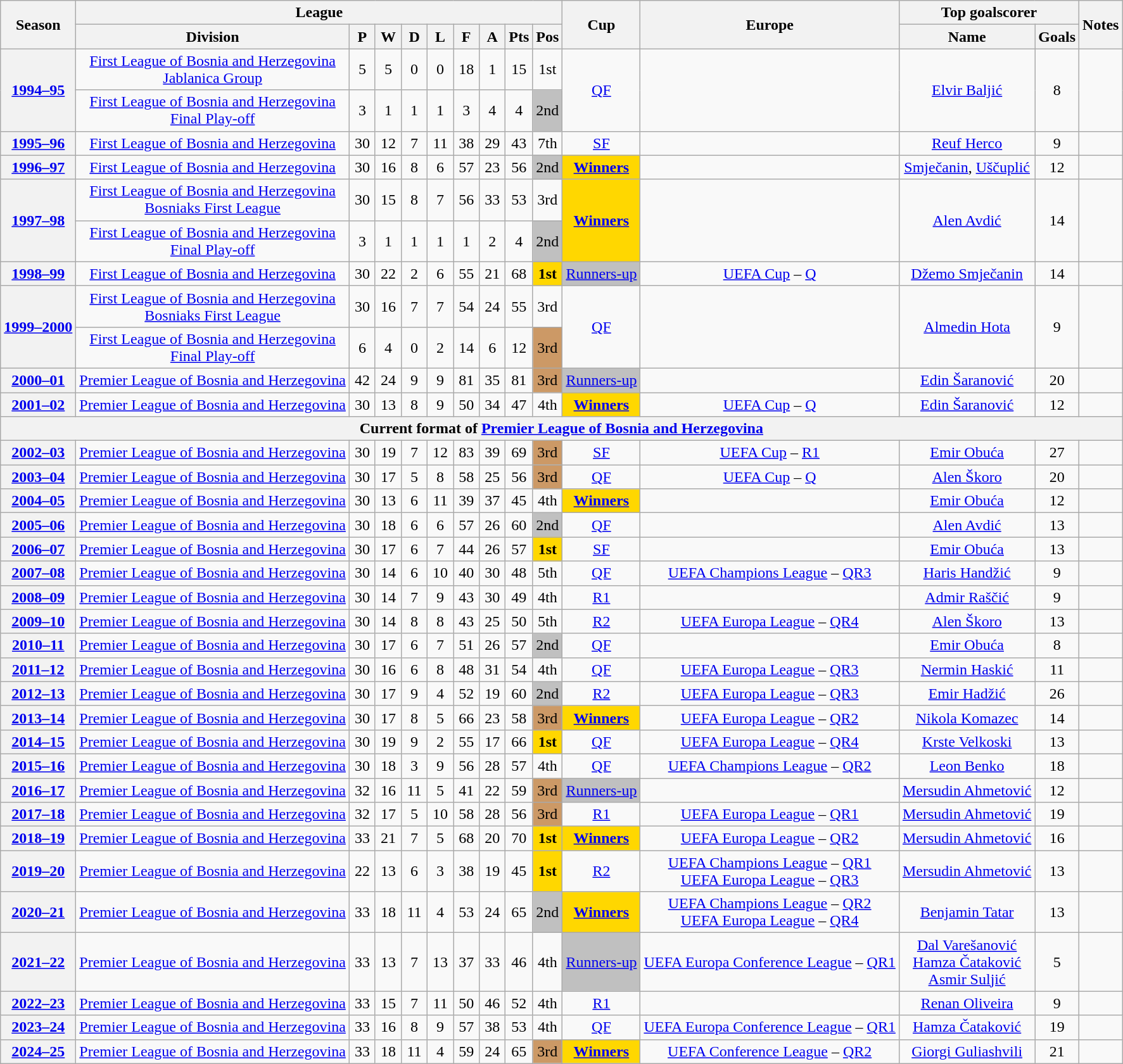<table class="wikitable" style="text-align: center">
<tr>
<th rowspan="2">Season</th>
<th colspan="9">League</th>
<th rowspan="2">Cup</th>
<th rowspan="2">Europe</th>
<th colspan="2">Top goalscorer</th>
<th rowspan="2">Notes</th>
</tr>
<tr>
<th>Division</th>
<th width="20">P</th>
<th width="20">W</th>
<th width="20">D</th>
<th width="20">L</th>
<th width="20">F</th>
<th width="20">A</th>
<th width="20">Pts</th>
<th>Pos</th>
<th>Name</th>
<th>Goals</th>
</tr>
<tr>
<th rowspan=2><a href='#'>1994–95</a></th>
<td><a href='#'>First League of Bosnia and Herzegovina<br>Jablanica Group</a></td>
<td>5</td>
<td>5</td>
<td>0</td>
<td>0</td>
<td>18</td>
<td>1</td>
<td>15</td>
<td>1st</td>
<td rowspan=2><a href='#'>QF</a></td>
<td rowspan=2></td>
<td rowspan=2><a href='#'>Elvir Baljić</a></td>
<td rowspan=2>8</td>
<td rowspan=2></td>
</tr>
<tr>
<td><a href='#'>First League of Bosnia and Herzegovina<br>Final Play-off</a></td>
<td>3</td>
<td>1</td>
<td>1</td>
<td>1</td>
<td>3</td>
<td>4</td>
<td>4</td>
<td bgcolor=silver>2nd</td>
</tr>
<tr>
<th><a href='#'>1995–96</a></th>
<td><a href='#'>First League of Bosnia and Herzegovina</a></td>
<td>30</td>
<td>12</td>
<td>7</td>
<td>11</td>
<td>38</td>
<td>29</td>
<td>43</td>
<td bgcolor=>7th</td>
<td bgcolor=><a href='#'>SF</a></td>
<td></td>
<td><a href='#'>Reuf Herco</a></td>
<td>9</td>
<td></td>
</tr>
<tr>
<th><a href='#'>1996–97</a></th>
<td><a href='#'>First League of Bosnia and Herzegovina</a></td>
<td>30</td>
<td>16</td>
<td>8</td>
<td>6</td>
<td>57</td>
<td>23</td>
<td>56</td>
<td bgcolor=silver>2nd</td>
<td bgcolor=gold><a href='#'><strong>Winners</strong></a></td>
<td></td>
<td><a href='#'>Smječanin</a>, <a href='#'>Uščuplić</a></td>
<td>12</td>
<td></td>
</tr>
<tr>
<th rowspan=2><a href='#'>1997–98</a></th>
<td><a href='#'>First League of Bosnia and Herzegovina<br>Bosniaks First League</a></td>
<td>30</td>
<td>15</td>
<td>8</td>
<td>7</td>
<td>56</td>
<td>33</td>
<td>53</td>
<td>3rd</td>
<td rowspan=2 bgcolor=gold><a href='#'><strong>Winners</strong></a></td>
<td rowspan=2></td>
<td rowspan=2><a href='#'>Alen Avdić</a></td>
<td rowspan=2>14</td>
<td rowspan=2></td>
</tr>
<tr>
<td><a href='#'>First League of Bosnia and Herzegovina<br>Final Play-off</a></td>
<td>3</td>
<td>1</td>
<td>1</td>
<td>1</td>
<td>1</td>
<td>2</td>
<td>4</td>
<td bgcolor=silver>2nd</td>
</tr>
<tr>
<th><a href='#'>1998–99</a></th>
<td><a href='#'>First League of Bosnia and Herzegovina</a></td>
<td>30</td>
<td>22</td>
<td>2</td>
<td>6</td>
<td>55</td>
<td>21</td>
<td>68</td>
<td bgcolor=gold><strong>1st</strong></td>
<td bgcolor=silver><a href='#'>Runners-up</a></td>
<td><a href='#'>UEFA Cup</a> – <a href='#'>Q</a></td>
<td><a href='#'>Džemo Smječanin</a></td>
<td>14</td>
<td></td>
</tr>
<tr>
<th rowspan=2><a href='#'>1999–2000</a></th>
<td><a href='#'>First League of Bosnia and Herzegovina<br>Bosniaks First League</a></td>
<td>30</td>
<td>16</td>
<td>7</td>
<td>7</td>
<td>54</td>
<td>24</td>
<td>55</td>
<td bgcolor=>3rd</td>
<td rowspan=2 bgcolor=><a href='#'>QF</a></td>
<td rowspan=2></td>
<td rowspan=2><a href='#'>Almedin Hota</a></td>
<td rowspan=2>9</td>
<td rowspan=2></td>
</tr>
<tr>
<td><a href='#'>First League of Bosnia and Herzegovina<br>Final Play-off</a></td>
<td>6</td>
<td>4</td>
<td>0</td>
<td>2</td>
<td>14</td>
<td>6</td>
<td>12</td>
<td bgcolor=#cc9966>3rd</td>
</tr>
<tr>
<th><a href='#'>2000–01</a></th>
<td><a href='#'>Premier League of Bosnia and Herzegovina</a></td>
<td>42</td>
<td>24</td>
<td>9</td>
<td>9</td>
<td>81</td>
<td>35</td>
<td>81</td>
<td bgcolor=#cc9966>3rd</td>
<td bgcolor=silver><a href='#'>Runners-up</a></td>
<td></td>
<td><a href='#'>Edin Šaranović</a></td>
<td>20</td>
<td></td>
</tr>
<tr>
<th><a href='#'>2001–02</a></th>
<td><a href='#'>Premier League of Bosnia and Herzegovina</a></td>
<td>30</td>
<td>13</td>
<td>8</td>
<td>9</td>
<td>50</td>
<td>34</td>
<td>47</td>
<td bgcolor=>4th</td>
<td bgcolor=gold><a href='#'><strong>Winners</strong></a></td>
<td><a href='#'>UEFA Cup</a> – <a href='#'>Q</a></td>
<td><a href='#'>Edin Šaranović</a></td>
<td>12</td>
<td></td>
</tr>
<tr>
<th colspan="15">Current format of <a href='#'>Premier League of Bosnia and Herzegovina</a></th>
</tr>
<tr>
<th><a href='#'>2002–03</a></th>
<td><a href='#'>Premier League of Bosnia and Herzegovina</a></td>
<td>30</td>
<td>19</td>
<td>7</td>
<td>12</td>
<td>83</td>
<td>39</td>
<td>69</td>
<td bgcolor=#cc9966>3rd</td>
<td bgcolor=><a href='#'>SF</a></td>
<td><a href='#'>UEFA Cup</a> – <a href='#'>R1</a></td>
<td><a href='#'>Emir Obuća</a></td>
<td>27</td>
<td></td>
</tr>
<tr>
<th><a href='#'>2003–04</a></th>
<td><a href='#'>Premier League of Bosnia and Herzegovina</a></td>
<td>30</td>
<td>17</td>
<td>5</td>
<td>8</td>
<td>58</td>
<td>25</td>
<td>56</td>
<td bgcolor=#cc9966>3rd</td>
<td bgcolor=><a href='#'>QF</a></td>
<td><a href='#'>UEFA Cup</a> – <a href='#'>Q</a></td>
<td><a href='#'>Alen Škoro</a></td>
<td>20</td>
<td></td>
</tr>
<tr>
<th><a href='#'>2004–05</a></th>
<td><a href='#'>Premier League of Bosnia and Herzegovina</a></td>
<td>30</td>
<td>13</td>
<td>6</td>
<td>11</td>
<td>39</td>
<td>37</td>
<td>45</td>
<td bgcolor=>4th</td>
<td bgcolor=gold><a href='#'><strong>Winners</strong></a></td>
<td></td>
<td><a href='#'>Emir Obuća</a></td>
<td>12</td>
<td></td>
</tr>
<tr>
<th><a href='#'>2005–06</a></th>
<td><a href='#'>Premier League of Bosnia and Herzegovina</a></td>
<td>30</td>
<td>18</td>
<td>6</td>
<td>6</td>
<td>57</td>
<td>26</td>
<td>60</td>
<td bgcolor=silver>2nd</td>
<td bgcolor=><a href='#'>QF</a></td>
<td></td>
<td><a href='#'>Alen Avdić</a></td>
<td>13</td>
<td></td>
</tr>
<tr>
<th><a href='#'>2006–07</a></th>
<td><a href='#'>Premier League of Bosnia and Herzegovina</a></td>
<td>30</td>
<td>17</td>
<td>6</td>
<td>7</td>
<td>44</td>
<td>26</td>
<td>57</td>
<td bgcolor=gold><strong>1st</strong></td>
<td bgcolor=><a href='#'>SF</a></td>
<td></td>
<td><a href='#'>Emir Obuća</a></td>
<td>13</td>
<td></td>
</tr>
<tr>
<th><a href='#'>2007–08</a></th>
<td><a href='#'>Premier League of Bosnia and Herzegovina</a></td>
<td>30</td>
<td>14</td>
<td>6</td>
<td>10</td>
<td>40</td>
<td>30</td>
<td>48</td>
<td bgcolor=>5th</td>
<td bgcolor=><a href='#'>QF</a></td>
<td><a href='#'>UEFA Champions League</a> – <a href='#'>QR3</a></td>
<td><a href='#'>Haris Handžić</a></td>
<td>9</td>
<td></td>
</tr>
<tr>
<th><a href='#'>2008–09</a></th>
<td><a href='#'>Premier League of Bosnia and Herzegovina</a></td>
<td>30</td>
<td>14</td>
<td>7</td>
<td>9</td>
<td>43</td>
<td>30</td>
<td>49</td>
<td bgcolor=>4th</td>
<td bgcolor=><a href='#'>R1</a></td>
<td></td>
<td><a href='#'>Admir Raščić</a></td>
<td>9</td>
<td></td>
</tr>
<tr>
<th><a href='#'>2009–10</a></th>
<td><a href='#'>Premier League of Bosnia and Herzegovina</a></td>
<td>30</td>
<td>14</td>
<td>8</td>
<td>8</td>
<td>43</td>
<td>25</td>
<td>50</td>
<td bgcolor=>5th</td>
<td bgcolor=><a href='#'>R2</a></td>
<td><a href='#'>UEFA Europa League</a> – <a href='#'>QR4</a></td>
<td><a href='#'>Alen Škoro</a></td>
<td>13</td>
<td></td>
</tr>
<tr>
<th><a href='#'>2010–11</a></th>
<td><a href='#'>Premier League of Bosnia and Herzegovina</a></td>
<td>30</td>
<td>17</td>
<td>6</td>
<td>7</td>
<td>51</td>
<td>26</td>
<td>57</td>
<td bgcolor=silver>2nd</td>
<td bgcolor=><a href='#'>QF</a></td>
<td></td>
<td><a href='#'>Emir Obuća</a></td>
<td>8</td>
<td></td>
</tr>
<tr>
<th><a href='#'>2011–12</a></th>
<td><a href='#'>Premier League of Bosnia and Herzegovina</a></td>
<td>30</td>
<td>16</td>
<td>6</td>
<td>8</td>
<td>48</td>
<td>31</td>
<td>54</td>
<td bgcolor=>4th</td>
<td bgcolor=><a href='#'>QF</a></td>
<td><a href='#'>UEFA Europa League</a> – <a href='#'>QR3</a></td>
<td><a href='#'>Nermin Haskić</a></td>
<td>11</td>
<td></td>
</tr>
<tr>
<th><a href='#'>2012–13</a></th>
<td><a href='#'>Premier League of Bosnia and Herzegovina</a></td>
<td>30</td>
<td>17</td>
<td>9</td>
<td>4</td>
<td>52</td>
<td>19</td>
<td>60</td>
<td bgcolor=silver>2nd</td>
<td bgcolor=><a href='#'>R2</a></td>
<td><a href='#'>UEFA Europa League</a> – <a href='#'>QR3</a></td>
<td><a href='#'>Emir Hadžić</a></td>
<td>26</td>
<td></td>
</tr>
<tr>
<th><a href='#'>2013–14</a></th>
<td><a href='#'>Premier League of Bosnia and Herzegovina</a></td>
<td>30</td>
<td>17</td>
<td>8</td>
<td>5</td>
<td>66</td>
<td>23</td>
<td>58</td>
<td bgcolor=#cc9966>3rd</td>
<td bgcolor=gold><a href='#'><strong>Winners</strong></a></td>
<td><a href='#'>UEFA Europa League</a> – <a href='#'>QR2</a></td>
<td><a href='#'>Nikola Komazec</a></td>
<td>14</td>
<td></td>
</tr>
<tr>
<th><a href='#'>2014–15</a></th>
<td><a href='#'>Premier League of Bosnia and Herzegovina</a></td>
<td>30</td>
<td>19</td>
<td>9</td>
<td>2</td>
<td>55</td>
<td>17</td>
<td>66</td>
<td bgcolor=gold><strong>1st</strong></td>
<td bgcolor=><a href='#'>QF</a></td>
<td><a href='#'>UEFA Europa League</a> – <a href='#'>QR4</a></td>
<td><a href='#'>Krste Velkoski</a></td>
<td>13</td>
<td></td>
</tr>
<tr>
<th><a href='#'>2015–16</a></th>
<td><a href='#'>Premier League of Bosnia and Herzegovina</a></td>
<td>30</td>
<td>18</td>
<td>3</td>
<td>9</td>
<td>56</td>
<td>28</td>
<td>57</td>
<td bgcolor=>4th</td>
<td bgcolor=><a href='#'>QF</a></td>
<td><a href='#'>UEFA Champions League</a> – <a href='#'>QR2</a></td>
<td><a href='#'>Leon Benko</a></td>
<td>18</td>
<td></td>
</tr>
<tr>
<th><a href='#'>2016–17</a></th>
<td><a href='#'>Premier League of Bosnia and Herzegovina</a></td>
<td>32</td>
<td>16</td>
<td>11</td>
<td>5</td>
<td>41</td>
<td>22</td>
<td>59</td>
<td bgcolor=#cc9966>3rd</td>
<td bgcolor=silver><a href='#'>Runners-up</a></td>
<td></td>
<td><a href='#'>Mersudin Ahmetović</a></td>
<td>12</td>
<td></td>
</tr>
<tr>
<th><a href='#'>2017–18</a></th>
<td><a href='#'>Premier League of Bosnia and Herzegovina</a></td>
<td>32</td>
<td>17</td>
<td>5</td>
<td>10</td>
<td>58</td>
<td>28</td>
<td>56</td>
<td bgcolor=#cc9966>3rd</td>
<td><a href='#'>R1</a></td>
<td><a href='#'>UEFA Europa League</a> – <a href='#'>QR1</a></td>
<td><a href='#'>Mersudin Ahmetović</a></td>
<td>19</td>
<td></td>
</tr>
<tr>
<th><a href='#'>2018–19</a></th>
<td><a href='#'>Premier League of Bosnia and Herzegovina</a></td>
<td>33</td>
<td>21</td>
<td>7</td>
<td>5</td>
<td>68</td>
<td>20</td>
<td>70</td>
<td bgcolor=gold><strong>1st</strong></td>
<td bgcolor=gold><a href='#'><strong>Winners</strong></a></td>
<td><a href='#'>UEFA Europa League</a> – <a href='#'>QR2</a></td>
<td><a href='#'>Mersudin Ahmetović</a></td>
<td>16</td>
<td></td>
</tr>
<tr>
<th><a href='#'>2019–20</a></th>
<td><a href='#'>Premier League of Bosnia and Herzegovina</a></td>
<td>22</td>
<td>13</td>
<td>6</td>
<td>3</td>
<td>38</td>
<td>19</td>
<td>45</td>
<td bgcolor=gold><strong>1st</strong></td>
<td><a href='#'>R2</a></td>
<td><a href='#'>UEFA Champions League</a> – <a href='#'>QR1</a> <br> <a href='#'>UEFA Europa League</a> – <a href='#'>QR3</a></td>
<td><a href='#'>Mersudin Ahmetović</a></td>
<td>13</td>
<td></td>
</tr>
<tr>
<th><a href='#'>2020–21</a></th>
<td><a href='#'>Premier League of Bosnia and Herzegovina</a></td>
<td>33</td>
<td>18</td>
<td>11</td>
<td>4</td>
<td>53</td>
<td>24</td>
<td>65</td>
<td bgcolor=silver>2nd</td>
<td bgcolor=gold><a href='#'><strong>Winners</strong></a></td>
<td><a href='#'>UEFA Champions League</a> – <a href='#'>QR2</a> <br> <a href='#'>UEFA Europa League</a> – <a href='#'>QR4</a></td>
<td><a href='#'>Benjamin Tatar</a><br></td>
<td>13</td>
<td></td>
</tr>
<tr>
<th><a href='#'>2021–22</a></th>
<td><a href='#'>Premier League of Bosnia and Herzegovina</a></td>
<td>33</td>
<td>13</td>
<td>7</td>
<td>13</td>
<td>37</td>
<td>33</td>
<td>46</td>
<td>4th</td>
<td bgcolor=silver><a href='#'>Runners-up</a></td>
<td><a href='#'>UEFA Europa Conference League</a> – <a href='#'>QR1</a></td>
<td><a href='#'>Dal Varešanović</a><br><a href='#'>Hamza Čataković</a><br><a href='#'>Asmir Suljić</a></td>
<td>5</td>
<td></td>
</tr>
<tr>
<th><a href='#'>2022–23</a></th>
<td><a href='#'>Premier League of Bosnia and Herzegovina</a></td>
<td>33</td>
<td>15</td>
<td>7</td>
<td>11</td>
<td>50</td>
<td>46</td>
<td>52</td>
<td>4th</td>
<td><a href='#'>R1</a></td>
<td></td>
<td><a href='#'>Renan Oliveira</a></td>
<td>9</td>
<td></td>
</tr>
<tr>
<th><a href='#'>2023–24</a></th>
<td><a href='#'>Premier League of Bosnia and Herzegovina</a></td>
<td>33</td>
<td>16</td>
<td>8</td>
<td>9</td>
<td>57</td>
<td>38</td>
<td>53</td>
<td>4th</td>
<td><a href='#'>QF</a></td>
<td><a href='#'>UEFA Europa Conference League</a> – <a href='#'>QR1</a></td>
<td><a href='#'>Hamza Čataković</a></td>
<td>19</td>
<td></td>
</tr>
<tr>
<th><a href='#'>2024–25</a></th>
<td><a href='#'>Premier League of Bosnia and Herzegovina</a></td>
<td>33</td>
<td>18</td>
<td>11</td>
<td>4</td>
<td>59</td>
<td>24</td>
<td>65</td>
<td bgcolor=#cc9966>3rd</td>
<td bgcolor=gold><a href='#'><strong>Winners</strong></a></td>
<td><a href='#'>UEFA Conference League</a> – <a href='#'>QR2</a></td>
<td><a href='#'>Giorgi Guliashvili</a></td>
<td>21</td>
<td></td>
</tr>
</table>
